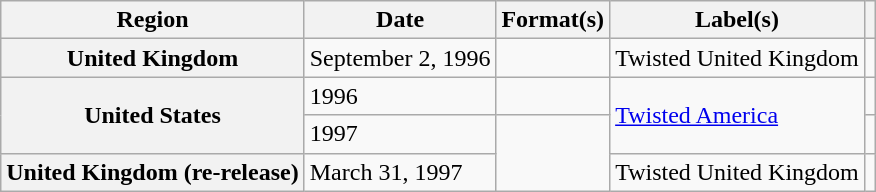<table class="wikitable plainrowheaders">
<tr>
<th scope="col">Region</th>
<th scope="col">Date</th>
<th scope="col">Format(s)</th>
<th scope="col">Label(s)</th>
<th scope="col"></th>
</tr>
<tr>
<th scope="row">United Kingdom</th>
<td>September 2, 1996</td>
<td></td>
<td>Twisted United Kingdom</td>
<td></td>
</tr>
<tr>
<th scope="row" rowspan="2">United States</th>
<td>1996</td>
<td></td>
<td rowspan="2"><a href='#'>Twisted America</a></td>
<td></td>
</tr>
<tr>
<td>1997</td>
<td rowspan="2"></td>
<td></td>
</tr>
<tr>
<th scope="row">United Kingdom (re-release)</th>
<td>March 31, 1997</td>
<td>Twisted United Kingdom</td>
<td></td>
</tr>
</table>
